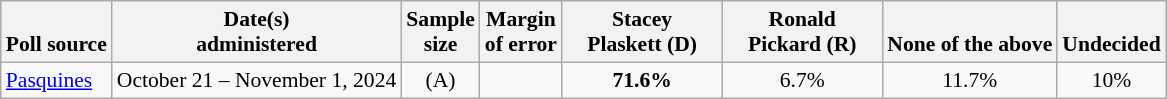<table class="wikitable" style="font-size:90%;text-align:center;">
<tr valign=bottom>
<th>Poll source</th>
<th>Date(s)<br>administered</th>
<th>Sample<br>size</th>
<th>Margin<br>of error</th>
<th style="width:100px;">Stacey<br>Plaskett (D)</th>
<th style="width:100px;">Ronald<br>Pickard (R)</th>
<th>None of the above</th>
<th>Undecided</th>
</tr>
<tr>
<td style="text-align:left;"><a href='#'>Pasquines</a></td>
<td>October 21 – November 1, 2024</td>
<td>(A)</td>
<td></td>
<td><strong>71.6%</strong></td>
<td>6.7%</td>
<td>11.7%</td>
<td>10%</td>
</tr>
</table>
